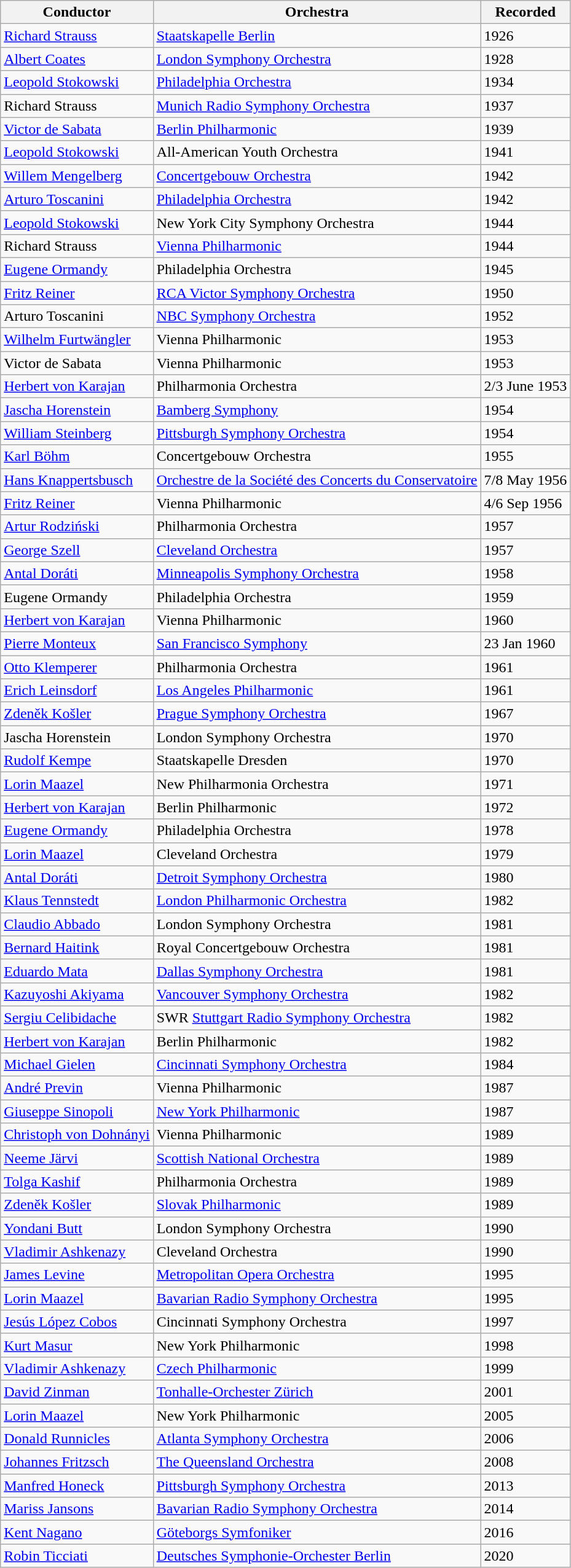<table class="wikitable">
<tr>
<th>Conductor</th>
<th>Orchestra</th>
<th>Recorded</th>
</tr>
<tr>
<td><a href='#'>Richard Strauss</a></td>
<td><a href='#'>Staatskapelle Berlin</a></td>
<td>1926</td>
</tr>
<tr>
<td><a href='#'>Albert Coates</a></td>
<td><a href='#'>London Symphony Orchestra</a></td>
<td>1928</td>
</tr>
<tr>
<td><a href='#'>Leopold Stokowski</a></td>
<td><a href='#'>Philadelphia Orchestra</a></td>
<td>1934</td>
</tr>
<tr>
<td>Richard Strauss</td>
<td><a href='#'>Munich Radio Symphony Orchestra</a></td>
<td>1937</td>
</tr>
<tr>
<td><a href='#'>Victor de Sabata</a></td>
<td><a href='#'>Berlin Philharmonic</a></td>
<td>1939</td>
</tr>
<tr>
<td><a href='#'>Leopold Stokowski</a></td>
<td>All-American Youth Orchestra</td>
<td>1941</td>
</tr>
<tr>
<td><a href='#'>Willem Mengelberg</a></td>
<td><a href='#'>Concertgebouw Orchestra</a></td>
<td>1942</td>
</tr>
<tr>
<td><a href='#'>Arturo Toscanini</a></td>
<td><a href='#'>Philadelphia Orchestra</a></td>
<td>1942</td>
</tr>
<tr>
<td><a href='#'>Leopold Stokowski</a></td>
<td>New York City Symphony Orchestra</td>
<td>1944</td>
</tr>
<tr>
<td>Richard Strauss</td>
<td><a href='#'>Vienna Philharmonic</a></td>
<td>1944</td>
</tr>
<tr>
<td><a href='#'>Eugene Ormandy</a></td>
<td>Philadelphia Orchestra</td>
<td>1945</td>
</tr>
<tr>
<td><a href='#'>Fritz Reiner</a></td>
<td><a href='#'>RCA Victor Symphony Orchestra</a></td>
<td>1950</td>
</tr>
<tr>
<td>Arturo Toscanini</td>
<td><a href='#'>NBC Symphony Orchestra</a></td>
<td>1952</td>
</tr>
<tr>
<td><a href='#'>Wilhelm Furtwängler</a></td>
<td>Vienna Philharmonic</td>
<td>1953</td>
</tr>
<tr>
<td>Victor de Sabata</td>
<td>Vienna Philharmonic</td>
<td>1953</td>
</tr>
<tr>
<td><a href='#'>Herbert von Karajan</a></td>
<td>Philharmonia Orchestra</td>
<td>2/3 June 1953</td>
</tr>
<tr>
<td><a href='#'>Jascha Horenstein</a></td>
<td><a href='#'>Bamberg Symphony</a></td>
<td>1954</td>
</tr>
<tr>
<td><a href='#'>William Steinberg</a></td>
<td><a href='#'>Pittsburgh Symphony Orchestra</a></td>
<td>1954</td>
</tr>
<tr>
<td><a href='#'>Karl Böhm</a></td>
<td>Concertgebouw Orchestra</td>
<td>1955</td>
</tr>
<tr>
<td><a href='#'>Hans Knappertsbusch</a></td>
<td><a href='#'>Orchestre de la Société des Concerts du Conservatoire</a></td>
<td>7/8 May 1956</td>
</tr>
<tr>
<td><a href='#'>Fritz Reiner</a></td>
<td>Vienna Philharmonic</td>
<td>4/6 Sep 1956</td>
</tr>
<tr>
<td><a href='#'>Artur Rodziński</a></td>
<td>Philharmonia Orchestra</td>
<td>1957</td>
</tr>
<tr>
<td><a href='#'>George Szell</a></td>
<td><a href='#'>Cleveland Orchestra</a></td>
<td>1957</td>
</tr>
<tr>
<td><a href='#'>Antal Doráti</a></td>
<td><a href='#'>Minneapolis Symphony Orchestra</a></td>
<td>1958</td>
</tr>
<tr>
<td>Eugene Ormandy</td>
<td>Philadelphia Orchestra</td>
<td>1959</td>
</tr>
<tr>
<td><a href='#'>Herbert von Karajan</a></td>
<td>Vienna Philharmonic</td>
<td>1960</td>
</tr>
<tr>
<td><a href='#'>Pierre Monteux</a></td>
<td><a href='#'>San Francisco Symphony</a></td>
<td>23 Jan 1960</td>
</tr>
<tr>
<td><a href='#'>Otto Klemperer</a></td>
<td>Philharmonia Orchestra</td>
<td>1961</td>
</tr>
<tr>
<td><a href='#'>Erich Leinsdorf</a></td>
<td><a href='#'>Los Angeles Philharmonic</a></td>
<td>1961</td>
</tr>
<tr>
<td><a href='#'>Zdeněk Košler</a></td>
<td><a href='#'>Prague Symphony Orchestra</a></td>
<td>1967</td>
</tr>
<tr>
<td>Jascha Horenstein</td>
<td>London Symphony Orchestra</td>
<td>1970</td>
</tr>
<tr>
<td><a href='#'>Rudolf Kempe</a></td>
<td>Staatskapelle Dresden</td>
<td>1970</td>
</tr>
<tr>
<td><a href='#'>Lorin Maazel</a></td>
<td>New Philharmonia Orchestra</td>
<td>1971</td>
</tr>
<tr>
<td><a href='#'>Herbert von Karajan</a></td>
<td>Berlin Philharmonic</td>
<td>1972</td>
</tr>
<tr>
<td><a href='#'>Eugene Ormandy</a></td>
<td>Philadelphia Orchestra</td>
<td>1978</td>
</tr>
<tr>
<td><a href='#'>Lorin Maazel</a></td>
<td>Cleveland Orchestra</td>
<td>1979</td>
</tr>
<tr>
<td><a href='#'>Antal Doráti</a></td>
<td><a href='#'>Detroit Symphony Orchestra</a></td>
<td>1980</td>
</tr>
<tr>
<td><a href='#'>Klaus Tennstedt</a></td>
<td><a href='#'>London Philharmonic Orchestra</a></td>
<td>1982</td>
</tr>
<tr>
<td><a href='#'>Claudio Abbado</a></td>
<td>London Symphony Orchestra</td>
<td>1981</td>
</tr>
<tr>
<td><a href='#'>Bernard Haitink</a></td>
<td>Royal Concertgebouw Orchestra</td>
<td>1981</td>
</tr>
<tr>
<td><a href='#'>Eduardo Mata</a></td>
<td><a href='#'>Dallas Symphony Orchestra</a></td>
<td>1981</td>
</tr>
<tr>
<td><a href='#'>Kazuyoshi Akiyama</a></td>
<td><a href='#'>Vancouver Symphony Orchestra</a></td>
<td>1982</td>
</tr>
<tr>
<td><a href='#'>Sergiu Celibidache</a></td>
<td>SWR <a href='#'>Stuttgart Radio Symphony Orchestra</a></td>
<td>1982</td>
</tr>
<tr>
<td><a href='#'>Herbert von Karajan</a></td>
<td>Berlin Philharmonic</td>
<td>1982</td>
</tr>
<tr>
<td><a href='#'>Michael Gielen</a></td>
<td><a href='#'>Cincinnati Symphony Orchestra</a></td>
<td>1984</td>
</tr>
<tr>
<td><a href='#'>André Previn</a></td>
<td>Vienna Philharmonic</td>
<td>1987</td>
</tr>
<tr>
<td><a href='#'>Giuseppe Sinopoli</a></td>
<td><a href='#'>New York Philharmonic</a></td>
<td>1987</td>
</tr>
<tr>
<td><a href='#'>Christoph von Dohnányi</a></td>
<td>Vienna Philharmonic</td>
<td>1989</td>
</tr>
<tr>
<td><a href='#'>Neeme Järvi</a></td>
<td><a href='#'>Scottish National Orchestra</a></td>
<td>1989</td>
</tr>
<tr>
<td><a href='#'>Tolga Kashif</a></td>
<td>Philharmonia Orchestra</td>
<td>1989</td>
</tr>
<tr>
<td><a href='#'>Zdeněk Košler</a></td>
<td><a href='#'>Slovak Philharmonic</a></td>
<td>1989</td>
</tr>
<tr>
<td><a href='#'>Yondani Butt</a></td>
<td>London Symphony Orchestra</td>
<td>1990</td>
</tr>
<tr>
<td><a href='#'>Vladimir Ashkenazy</a></td>
<td>Cleveland Orchestra</td>
<td>1990</td>
</tr>
<tr>
<td><a href='#'>James Levine</a></td>
<td><a href='#'>Metropolitan Opera Orchestra</a></td>
<td>1995</td>
</tr>
<tr>
<td><a href='#'>Lorin Maazel</a></td>
<td><a href='#'>Bavarian Radio Symphony Orchestra</a></td>
<td>1995</td>
</tr>
<tr>
<td><a href='#'>Jesús López Cobos</a></td>
<td>Cincinnati Symphony Orchestra</td>
<td>1997</td>
</tr>
<tr>
<td><a href='#'>Kurt Masur</a></td>
<td>New York Philharmonic</td>
<td>1998</td>
</tr>
<tr>
<td><a href='#'>Vladimir Ashkenazy</a></td>
<td><a href='#'>Czech Philharmonic</a></td>
<td>1999</td>
</tr>
<tr>
<td><a href='#'>David Zinman</a></td>
<td><a href='#'>Tonhalle-Orchester Zürich</a></td>
<td>2001</td>
</tr>
<tr>
<td><a href='#'>Lorin Maazel</a></td>
<td>New York Philharmonic</td>
<td>2005</td>
</tr>
<tr>
<td><a href='#'>Donald Runnicles</a></td>
<td><a href='#'>Atlanta Symphony Orchestra</a></td>
<td>2006</td>
</tr>
<tr>
<td><a href='#'>Johannes Fritzsch</a></td>
<td><a href='#'>The Queensland Orchestra</a></td>
<td>2008</td>
</tr>
<tr>
<td><a href='#'>Manfred Honeck</a></td>
<td><a href='#'>Pittsburgh Symphony Orchestra</a></td>
<td>2013</td>
</tr>
<tr>
<td><a href='#'>Mariss Jansons</a></td>
<td><a href='#'>Bavarian Radio Symphony Orchestra</a></td>
<td>2014</td>
</tr>
<tr>
<td><a href='#'>Kent Nagano</a></td>
<td><a href='#'>Göteborgs Symfoniker</a></td>
<td>2016</td>
</tr>
<tr>
<td><a href='#'>Robin Ticciati</a></td>
<td><a href='#'>Deutsches Symphonie-Orchester Berlin</a></td>
<td>2020</td>
</tr>
</table>
